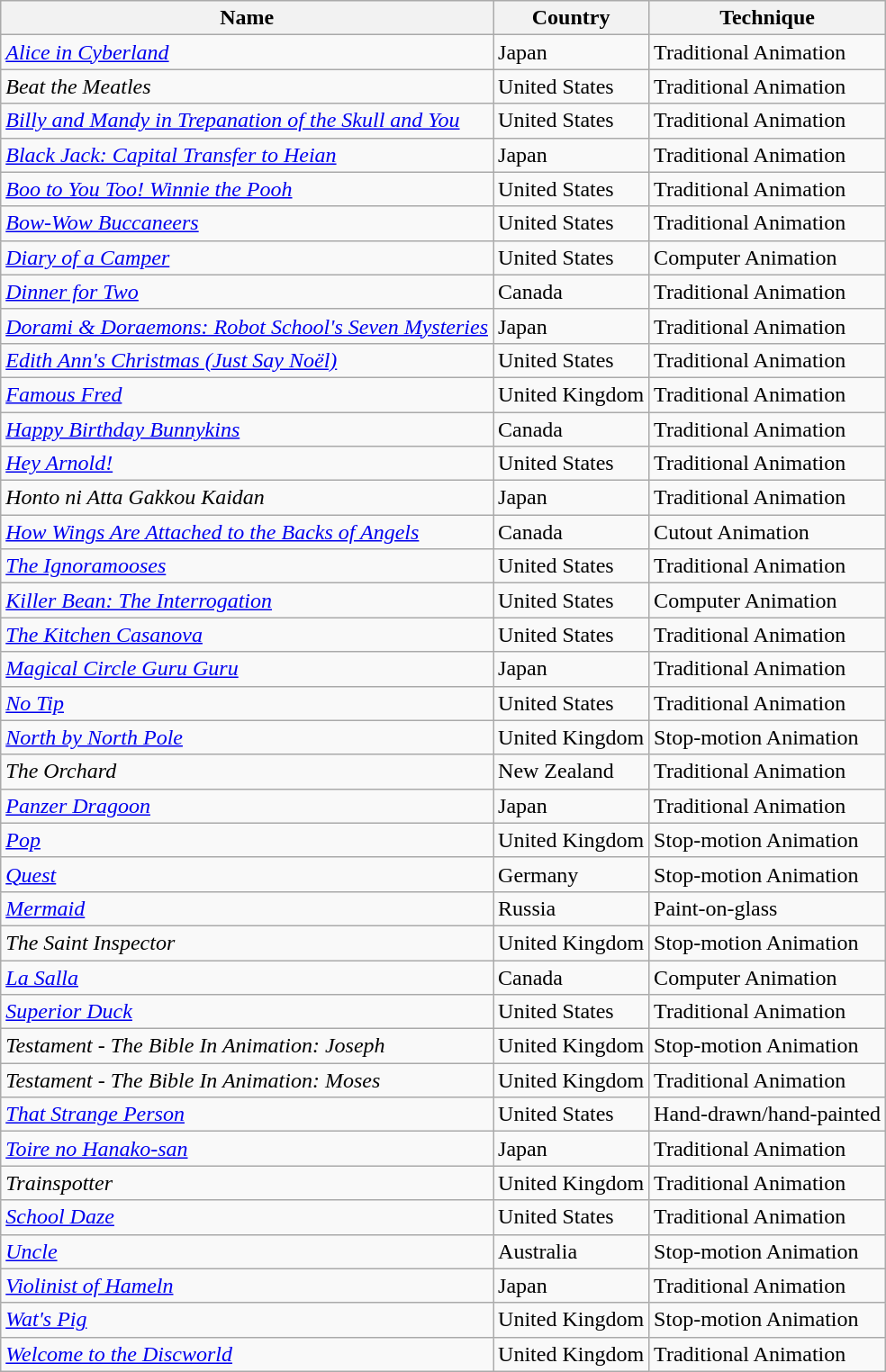<table class="wikitable sortable">
<tr>
<th>Name</th>
<th>Country</th>
<th>Technique</th>
</tr>
<tr>
<td><em><a href='#'>Alice in Cyberland</a></em></td>
<td>Japan</td>
<td>Traditional Animation</td>
</tr>
<tr>
<td><em>Beat the Meatles</em></td>
<td>United States</td>
<td>Traditional Animation</td>
</tr>
<tr>
<td><em><a href='#'>Billy and Mandy in Trepanation of the Skull and You</a></em></td>
<td>United States</td>
<td>Traditional Animation</td>
</tr>
<tr>
<td><em><a href='#'>Black Jack: Capital Transfer to Heian</a></em></td>
<td>Japan</td>
<td>Traditional Animation</td>
</tr>
<tr>
<td><em><a href='#'>Boo to You Too! Winnie the Pooh</a></em></td>
<td>United States</td>
<td>Traditional Animation</td>
</tr>
<tr>
<td><em><a href='#'>Bow-Wow Buccaneers</a></em></td>
<td>United States</td>
<td>Traditional Animation</td>
</tr>
<tr>
<td><em><a href='#'>Diary of a Camper</a></em></td>
<td>United States</td>
<td>Computer Animation</td>
</tr>
<tr>
<td><em><a href='#'>Dinner for Two</a></em></td>
<td>Canada</td>
<td>Traditional Animation</td>
</tr>
<tr>
<td><em><a href='#'>Dorami & Doraemons: Robot School's Seven Mysteries</a></em></td>
<td>Japan</td>
<td>Traditional Animation</td>
</tr>
<tr>
<td><em><a href='#'>Edith Ann's Christmas (Just Say Noël)</a></em></td>
<td>United States</td>
<td>Traditional Animation</td>
</tr>
<tr>
<td><em><a href='#'>Famous Fred</a></em></td>
<td>United Kingdom</td>
<td>Traditional Animation</td>
</tr>
<tr>
<td><em><a href='#'>Happy Birthday Bunnykins</a></em></td>
<td>Canada</td>
<td>Traditional Animation</td>
</tr>
<tr>
<td><em><a href='#'>Hey Arnold!</a></em></td>
<td>United States</td>
<td>Traditional Animation</td>
</tr>
<tr>
<td><em>Honto ni Atta Gakkou Kaidan</em></td>
<td>Japan</td>
<td>Traditional Animation</td>
</tr>
<tr>
<td><em><a href='#'>How Wings Are Attached to the Backs of Angels</a></em></td>
<td>Canada</td>
<td>Cutout Animation</td>
</tr>
<tr>
<td><em><a href='#'>The Ignoramooses</a></em></td>
<td>United States</td>
<td>Traditional Animation</td>
</tr>
<tr>
<td><em><a href='#'>Killer Bean: The Interrogation</a></em></td>
<td>United States</td>
<td>Computer Animation</td>
</tr>
<tr>
<td><em><a href='#'>The Kitchen Casanova</a></em></td>
<td>United States</td>
<td>Traditional Animation</td>
</tr>
<tr>
<td><em><a href='#'>Magical Circle Guru Guru</a></em></td>
<td>Japan</td>
<td>Traditional Animation</td>
</tr>
<tr>
<td><em><a href='#'>No Tip</a></em></td>
<td>United States</td>
<td>Traditional Animation</td>
</tr>
<tr>
<td><em><a href='#'>North by North Pole</a></em></td>
<td>United Kingdom</td>
<td>Stop-motion Animation</td>
</tr>
<tr>
<td><em>The Orchard</em></td>
<td>New Zealand</td>
<td>Traditional Animation</td>
</tr>
<tr>
<td><em><a href='#'>Panzer Dragoon</a></em></td>
<td>Japan</td>
<td>Traditional Animation</td>
</tr>
<tr>
<td><em><a href='#'>Pop</a></em></td>
<td>United Kingdom</td>
<td>Stop-motion Animation</td>
</tr>
<tr>
<td><em><a href='#'>Quest</a></em></td>
<td>Germany</td>
<td>Stop-motion Animation</td>
</tr>
<tr>
<td><em><a href='#'>Mermaid</a></em></td>
<td>Russia</td>
<td>Paint-on-glass</td>
</tr>
<tr>
<td><em>The Saint Inspector</em></td>
<td>United Kingdom</td>
<td>Stop-motion Animation</td>
</tr>
<tr>
<td><em><a href='#'>La Salla</a></em></td>
<td>Canada</td>
<td>Computer Animation</td>
</tr>
<tr>
<td><em><a href='#'>Superior Duck</a></em></td>
<td>United States</td>
<td>Traditional Animation</td>
</tr>
<tr>
<td><em>Testament - The Bible In Animation: Joseph</em></td>
<td>United Kingdom</td>
<td>Stop-motion Animation</td>
</tr>
<tr>
<td><em>Testament - The Bible In Animation: Moses</em></td>
<td>United Kingdom</td>
<td>Traditional Animation</td>
</tr>
<tr>
<td><em><a href='#'>That Strange Person</a></em></td>
<td>United States</td>
<td>Hand-drawn/hand-painted</td>
</tr>
<tr>
<td><em><a href='#'>Toire no Hanako-san</a></em></td>
<td>Japan</td>
<td>Traditional Animation</td>
</tr>
<tr>
<td><em>Trainspotter</em></td>
<td>United Kingdom</td>
<td>Traditional Animation</td>
</tr>
<tr>
<td><em><a href='#'>School Daze</a></em></td>
<td>United States</td>
<td>Traditional Animation</td>
</tr>
<tr>
<td><em><a href='#'>Uncle</a></em></td>
<td>Australia</td>
<td>Stop-motion Animation</td>
</tr>
<tr>
<td><em><a href='#'>Violinist of Hameln</a></em></td>
<td>Japan</td>
<td>Traditional Animation</td>
</tr>
<tr>
<td><em><a href='#'>Wat's Pig</a></em></td>
<td>United Kingdom</td>
<td>Stop-motion Animation</td>
</tr>
<tr>
<td><em><a href='#'>Welcome to the Discworld</a></em></td>
<td>United Kingdom</td>
<td>Traditional Animation</td>
</tr>
</table>
